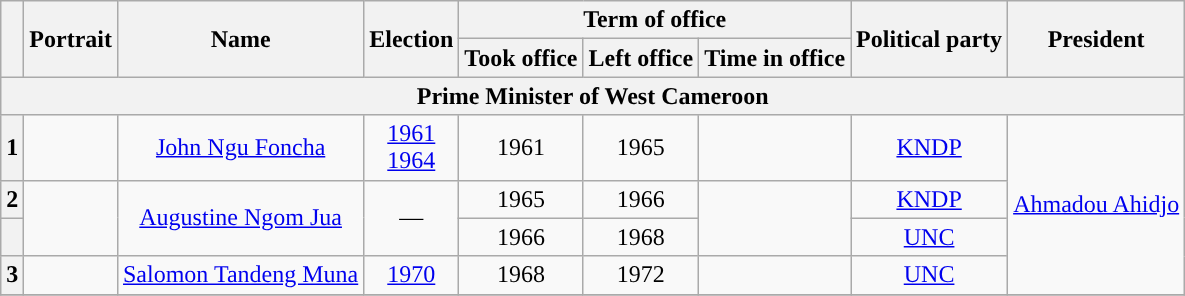<table class="wikitable" style="text-align:center">
<tr>
<th rowspan="2"></th>
<th rowspan="2">Portrait</th>
<th rowspan="2">Name<br></th>
<th rowspan="2"><strong>Election</strong></th>
<th colspan="3">Term of office</th>
<th rowspan="2">Political party</th>
<th rowspan="2">President</th>
</tr>
<tr>
<th>Took office</th>
<th>Left office</th>
<th>Time in office</th>
</tr>
<tr>
<th colspan="9">Prime Minister of West Cameroon</th>
</tr>
<tr>
<th style="background:">1</th>
<td></td>
<td><a href='#'>John Ngu Foncha</a><br></td>
<td><a href='#'>1961</a><br><a href='#'>1964</a></td>
<td> 1961</td>
<td> 1965</td>
<td></td>
<td><a href='#'>KNDP</a></td>
<td rowspan=4><a href='#'>Ahmadou Ahidjo</a></td>
</tr>
<tr>
<th style="background:">2</th>
<td rowspan=2></td>
<td rowspan=2><a href='#'>Augustine Ngom Jua</a><br></td>
<td rowspan="2">—</td>
<td> 1965</td>
<td> 1966</td>
<td rowspan=2></td>
<td><a href='#'>KNDP</a></td>
</tr>
<tr>
<th style="background:"></th>
<td> 1966</td>
<td> 1968</td>
<td><a href='#'>UNC</a></td>
</tr>
<tr>
<th style="background:">3</th>
<td></td>
<td><a href='#'>Salomon Tandeng Muna</a><br></td>
<td><a href='#'>1970</a></td>
<td> 1968</td>
<td> 1972</td>
<td></td>
<td><a href='#'>UNC</a></td>
</tr>
<tr>
</tr>
</table>
